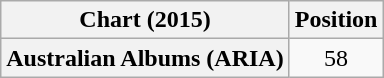<table class="wikitable plainrowheaders" style="text-align:center">
<tr>
<th scope="col">Chart (2015)</th>
<th scope="col">Position</th>
</tr>
<tr>
<th scope="row">Australian Albums (ARIA)</th>
<td>58</td>
</tr>
</table>
